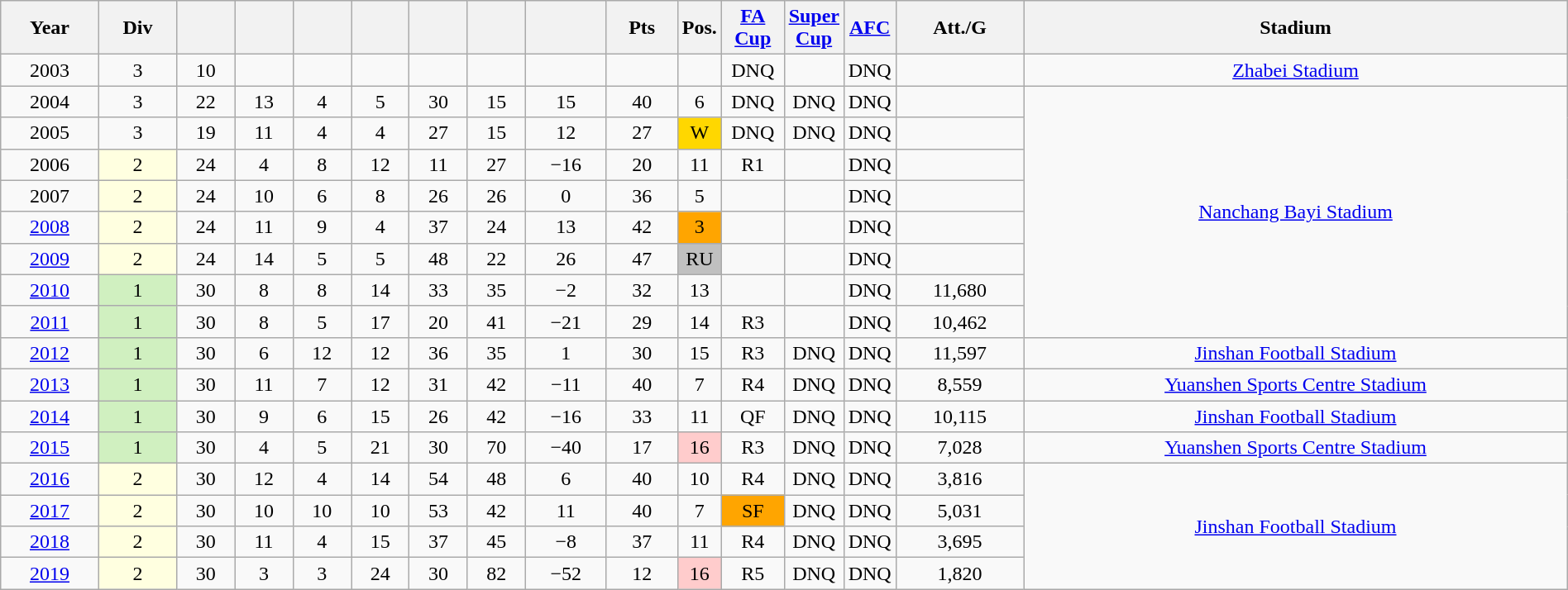<table class="wikitable sortable" width=100% style=text-align:Center>
<tr>
<th>Year</th>
<th>Div</th>
<th></th>
<th></th>
<th></th>
<th></th>
<th></th>
<th></th>
<th></th>
<th>Pts</th>
<th width=2%>Pos.</th>
<th width=4%><a href='#'>FA Cup</a></th>
<th width=2%><a href='#'>Super Cup</a></th>
<th width=2%><a href='#'>AFC</a></th>
<th>Att./G</th>
<th>Stadium</th>
</tr>
<tr>
<td>2003</td>
<td>3</td>
<td>10</td>
<td></td>
<td></td>
<td></td>
<td></td>
<td></td>
<td></td>
<td></td>
<td></td>
<td>DNQ</td>
<td></td>
<td>DNQ</td>
<td></td>
<td><a href='#'>Zhabei Stadium</a></td>
</tr>
<tr>
<td>2004</td>
<td>3</td>
<td>22</td>
<td>13</td>
<td>4</td>
<td>5</td>
<td>30</td>
<td>15</td>
<td>15</td>
<td>40</td>
<td>6</td>
<td>DNQ</td>
<td>DNQ</td>
<td>DNQ</td>
<td></td>
<td align=center rowspan=8><a href='#'>Nanchang Bayi Stadium</a></td>
</tr>
<tr>
<td>2005</td>
<td>3</td>
<td>19</td>
<td>11</td>
<td>4</td>
<td>4</td>
<td>27</td>
<td>15</td>
<td>12</td>
<td>27</td>
<td bgcolor=#FFD700>W</td>
<td>DNQ</td>
<td>DNQ</td>
<td>DNQ</td>
<td></td>
</tr>
<tr>
<td>2006</td>
<td bgcolor=#FFFFE0>2</td>
<td>24</td>
<td>4</td>
<td>8</td>
<td>12</td>
<td>11</td>
<td>27</td>
<td>−16</td>
<td>20</td>
<td>11</td>
<td>R1</td>
<td></td>
<td>DNQ</td>
<td></td>
</tr>
<tr>
<td>2007</td>
<td bgcolor=#FFFFE0>2</td>
<td>24</td>
<td>10</td>
<td>6</td>
<td>8</td>
<td>26</td>
<td>26</td>
<td>0</td>
<td>36</td>
<td>5</td>
<td></td>
<td></td>
<td>DNQ</td>
<td></td>
</tr>
<tr>
<td><a href='#'>2008</a></td>
<td bgcolor=#FFFFE0>2</td>
<td>24</td>
<td>11</td>
<td>9</td>
<td>4</td>
<td>37</td>
<td>24</td>
<td>13</td>
<td>42</td>
<td bgcolor=#FFA500>3</td>
<td></td>
<td></td>
<td>DNQ</td>
<td></td>
</tr>
<tr>
<td><a href='#'>2009</a></td>
<td bgcolor=#FFFFE0>2</td>
<td>24</td>
<td>14</td>
<td>5</td>
<td>5</td>
<td>48</td>
<td>22</td>
<td>26</td>
<td>47</td>
<td bgcolor=#C0C0C0>RU</td>
<td></td>
<td></td>
<td>DNQ</td>
<td></td>
</tr>
<tr>
<td><a href='#'>2010</a></td>
<td bgcolor=#D0F0C0>1</td>
<td>30</td>
<td>8</td>
<td>8</td>
<td>14</td>
<td>33</td>
<td>35</td>
<td>−2</td>
<td>32</td>
<td>13</td>
<td></td>
<td></td>
<td>DNQ</td>
<td>11,680</td>
</tr>
<tr>
<td><a href='#'>2011</a></td>
<td bgcolor=#D0F0C0>1</td>
<td>30</td>
<td>8</td>
<td>5</td>
<td>17</td>
<td>20</td>
<td>41</td>
<td>−21</td>
<td>29</td>
<td>14</td>
<td>R3</td>
<td></td>
<td>DNQ</td>
<td>10,462</td>
</tr>
<tr>
<td><a href='#'>2012</a></td>
<td bgcolor=#D0F0C0>1</td>
<td>30</td>
<td>6</td>
<td>12</td>
<td>12</td>
<td>36</td>
<td>35</td>
<td>1</td>
<td>30</td>
<td>15</td>
<td>R3</td>
<td>DNQ</td>
<td>DNQ</td>
<td>11,597</td>
<td><a href='#'>Jinshan Football Stadium</a></td>
</tr>
<tr>
<td><a href='#'>2013</a></td>
<td bgcolor=#D0F0C0>1</td>
<td>30</td>
<td>11</td>
<td>7</td>
<td>12</td>
<td>31</td>
<td>42</td>
<td>−11</td>
<td>40</td>
<td>7</td>
<td>R4</td>
<td>DNQ</td>
<td>DNQ</td>
<td>8,559</td>
<td><a href='#'>Yuanshen Sports Centre Stadium</a></td>
</tr>
<tr>
<td><a href='#'>2014</a></td>
<td bgcolor=#D0F0C0>1</td>
<td>30</td>
<td>9</td>
<td>6</td>
<td>15</td>
<td>26</td>
<td>42</td>
<td>−16</td>
<td>33</td>
<td>11</td>
<td>QF</td>
<td>DNQ</td>
<td>DNQ</td>
<td>10,115</td>
<td><a href='#'>Jinshan Football Stadium</a></td>
</tr>
<tr>
<td><a href='#'>2015</a></td>
<td bgcolor=#D0F0C0>1</td>
<td>30</td>
<td>4</td>
<td>5</td>
<td>21</td>
<td>30</td>
<td>70</td>
<td>−40</td>
<td>17</td>
<td bgcolor=#ffcccc>16</td>
<td>R3</td>
<td>DNQ</td>
<td>DNQ</td>
<td>7,028</td>
<td><a href='#'>Yuanshen Sports Centre Stadium</a></td>
</tr>
<tr>
<td><a href='#'>2016</a></td>
<td bgcolor=#FFFFE0>2</td>
<td>30</td>
<td>12</td>
<td>4</td>
<td>14</td>
<td>54</td>
<td>48</td>
<td>6</td>
<td>40</td>
<td>10</td>
<td>R4</td>
<td>DNQ</td>
<td>DNQ</td>
<td>3,816</td>
<td align=center rowspan=4><a href='#'>Jinshan Football Stadium</a></td>
</tr>
<tr>
<td><a href='#'>2017</a></td>
<td bgcolor=#FFFFE0>2</td>
<td>30</td>
<td>10</td>
<td>10</td>
<td>10</td>
<td>53</td>
<td>42</td>
<td>11</td>
<td>40</td>
<td>7</td>
<td bgcolor=#FFA500>SF</td>
<td>DNQ</td>
<td>DNQ</td>
<td>5,031</td>
</tr>
<tr>
<td><a href='#'>2018</a></td>
<td bgcolor=#FFFFE0>2</td>
<td>30</td>
<td>11</td>
<td>4</td>
<td>15</td>
<td>37</td>
<td>45</td>
<td>−8</td>
<td>37</td>
<td>11</td>
<td>R4</td>
<td>DNQ</td>
<td>DNQ</td>
<td>3,695</td>
</tr>
<tr>
<td><a href='#'>2019</a></td>
<td bgcolor=#FFFFE0>2</td>
<td>30</td>
<td>3</td>
<td>3</td>
<td>24</td>
<td>30</td>
<td>82</td>
<td>−52</td>
<td>12</td>
<td bgcolor=#ffcccc>16</td>
<td>R5</td>
<td>DNQ</td>
<td>DNQ</td>
<td>1,820</td>
</tr>
</table>
